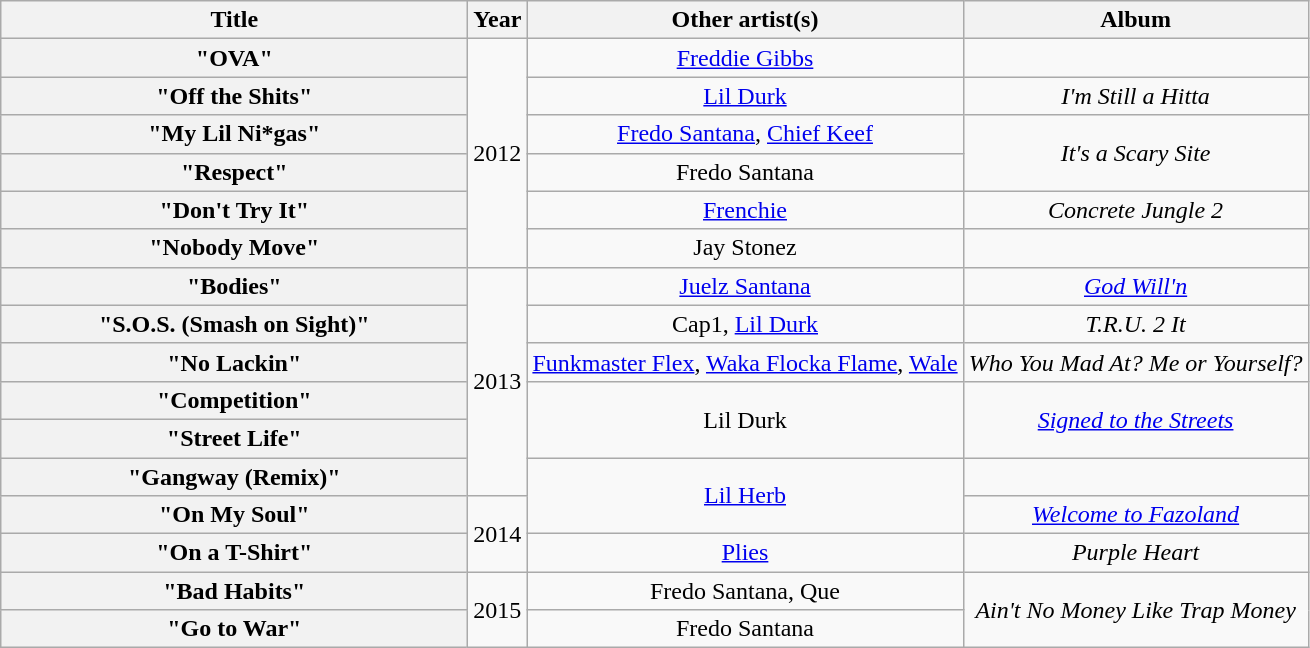<table class="wikitable plainrowheaders" style="text-align:center;">
<tr>
<th scope="col" style="width:19em;">Title</th>
<th scope="col">Year</th>
<th scope="col">Other artist(s)</th>
<th scope="col">Album</th>
</tr>
<tr>
<th scope="row">"OVA"</th>
<td rowspan="6">2012</td>
<td><a href='#'>Freddie Gibbs</a></td>
<td></td>
</tr>
<tr>
<th scope="row">"Off the Shits"</th>
<td><a href='#'>Lil Durk</a></td>
<td><em>I'm Still a Hitta</em></td>
</tr>
<tr>
<th scope="row">"My Lil Ni*gas"</th>
<td><a href='#'>Fredo Santana</a>, <a href='#'>Chief Keef</a></td>
<td rowspan="2"><em>It's a Scary Site</em></td>
</tr>
<tr>
<th scope="row">"Respect"</th>
<td>Fredo Santana</td>
</tr>
<tr>
<th scope="row">"Don't Try It"</th>
<td><a href='#'>Frenchie</a></td>
<td><em>Concrete Jungle 2</em></td>
</tr>
<tr>
<th scope="row">"Nobody Move"</th>
<td>Jay Stonez</td>
<td></td>
</tr>
<tr>
<th scope="row">"Bodies"</th>
<td rowspan="6">2013</td>
<td><a href='#'>Juelz Santana</a></td>
<td><em><a href='#'>God Will'n</a></em></td>
</tr>
<tr>
<th scope="row">"S.O.S. (Smash on Sight)"</th>
<td>Cap1, <a href='#'>Lil Durk</a></td>
<td><em>T.R.U. 2 It</em></td>
</tr>
<tr>
<th scope="row">"No Lackin"</th>
<td><a href='#'>Funkmaster Flex</a>, <a href='#'>Waka Flocka Flame</a>, <a href='#'>Wale</a></td>
<td><em>Who You Mad At? Me or Yourself?</em></td>
</tr>
<tr>
<th scope="row">"Competition"</th>
<td rowspan="2">Lil Durk</td>
<td rowspan="2"><em><a href='#'>Signed to the Streets</a></em></td>
</tr>
<tr>
<th scope="row">"Street Life"</th>
</tr>
<tr>
<th scope="row">"Gangway (Remix)"</th>
<td rowspan=2><a href='#'>Lil Herb</a></td>
<td></td>
</tr>
<tr>
<th scope="row">"On My Soul"</th>
<td rowspan="2">2014</td>
<td><em><a href='#'>Welcome to Fazoland</a></em></td>
</tr>
<tr>
<th scope="row">"On a T-Shirt"</th>
<td><a href='#'>Plies</a></td>
<td><em>Purple Heart</em></td>
</tr>
<tr>
<th scope="row">"Bad Habits"</th>
<td rowspan="2">2015</td>
<td>Fredo Santana, Que</td>
<td rowspan="2"><em>Ain't No Money Like Trap Money</em></td>
</tr>
<tr>
<th scope="row">"Go to War"</th>
<td>Fredo Santana</td>
</tr>
</table>
